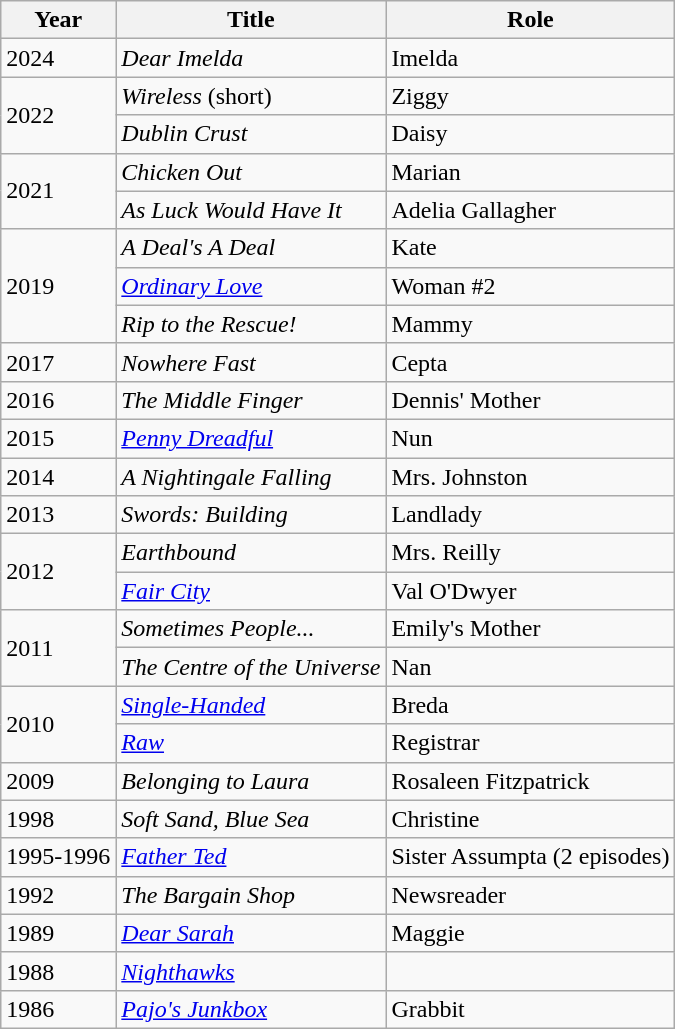<table class="wikitable sortable">
<tr>
<th>Year</th>
<th>Title</th>
<th>Role</th>
</tr>
<tr>
<td>2024</td>
<td><em>Dear Imelda</em></td>
<td>Imelda</td>
</tr>
<tr>
<td rowspan="2">2022</td>
<td><em>Wireless</em> (short)</td>
<td>Ziggy</td>
</tr>
<tr>
<td><em>Dublin Crust</em></td>
<td>Daisy</td>
</tr>
<tr>
<td rowspan="2">2021</td>
<td><em>Chicken Out</em></td>
<td>Marian</td>
</tr>
<tr>
<td><em>As Luck Would Have It</em></td>
<td>Adelia Gallagher</td>
</tr>
<tr>
<td rowspan="3">2019</td>
<td><em>A Deal's A Deal</em></td>
<td>Kate</td>
</tr>
<tr>
<td><em><a href='#'>Ordinary Love</a></em></td>
<td>Woman #2</td>
</tr>
<tr>
<td><em>Rip to the Rescue!</em></td>
<td>Mammy</td>
</tr>
<tr>
<td>2017</td>
<td><em>Nowhere Fast</em></td>
<td>Cepta</td>
</tr>
<tr>
<td>2016</td>
<td><em>The Middle Finger</em></td>
<td>Dennis' Mother</td>
</tr>
<tr>
<td>2015</td>
<td><em><a href='#'>Penny Dreadful</a></em></td>
<td>Nun</td>
</tr>
<tr>
<td>2014</td>
<td><em>A Nightingale Falling</em></td>
<td>Mrs. Johnston</td>
</tr>
<tr>
<td>2013</td>
<td><em>Swords: Building</em></td>
<td>Landlady</td>
</tr>
<tr>
<td rowspan="2">2012</td>
<td><em>Earthbound</em></td>
<td>Mrs. Reilly</td>
</tr>
<tr>
<td><em><a href='#'>Fair City</a></em></td>
<td>Val O'Dwyer</td>
</tr>
<tr>
<td rowspan="2">2011</td>
<td><em>Sometimes People...</em></td>
<td>Emily's Mother</td>
</tr>
<tr>
<td><em>The Centre of the Universe</em></td>
<td>Nan</td>
</tr>
<tr>
<td rowspan="2">2010</td>
<td><em><a href='#'>Single-Handed</a></em></td>
<td>Breda</td>
</tr>
<tr>
<td><em><a href='#'>Raw</a></em></td>
<td>Registrar</td>
</tr>
<tr>
<td>2009</td>
<td><em>Belonging to Laura</em></td>
<td>Rosaleen Fitzpatrick</td>
</tr>
<tr>
<td>1998</td>
<td><em>Soft Sand, Blue Sea</em></td>
<td>Christine</td>
</tr>
<tr>
<td>1995-1996</td>
<td><em><a href='#'>Father Ted</a></em></td>
<td>Sister Assumpta (2 episodes)</td>
</tr>
<tr>
<td>1992</td>
<td><em>The Bargain Shop</em></td>
<td>Newsreader</td>
</tr>
<tr>
<td>1989</td>
<td><em><a href='#'>Dear Sarah</a></em></td>
<td>Maggie</td>
</tr>
<tr>
<td>1988</td>
<td><em><a href='#'>Nighthawks</a></em></td>
<td></td>
</tr>
<tr>
<td>1986</td>
<td><em><a href='#'>Pajo's Junkbox</a></em></td>
<td>Grabbit</td>
</tr>
</table>
